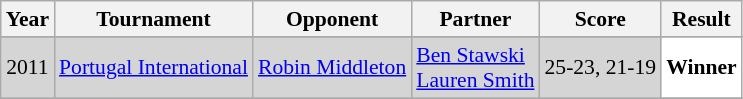<table class="sortable wikitable" style="font-size: 90%;">
<tr>
<th>Year</th>
<th>Tournament</th>
<th>Opponent</th>
<th>Partner</th>
<th>Score</th>
<th>Result</th>
</tr>
<tr>
</tr>
<tr style="background:#D5D5D5">
<td align="center">2011</td>
<td align="left"><a href='#'>Portugal International</a></td>
<td align="left"> <a href='#'>Robin Middleton</a></td>
<td align="left"> <a href='#'>Ben Stawski</a><br> <a href='#'>Lauren Smith</a></td>
<td align="left">25-23, 21-19</td>
<td style="text-align:left; background:white"> <strong>Winner</strong></td>
</tr>
<tr>
</tr>
</table>
